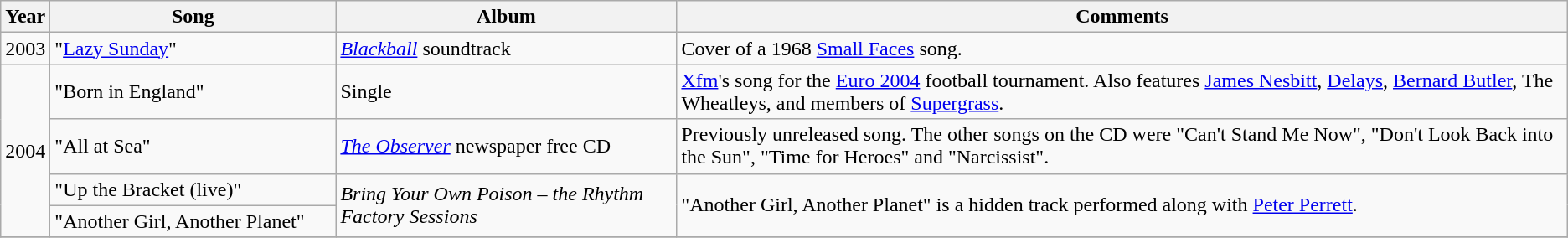<table class="wikitable">
<tr>
<th>Year</th>
<th width="220">Song</th>
<th>Album</th>
<th>Comments</th>
</tr>
<tr>
<td>2003</td>
<td>"<a href='#'>Lazy Sunday</a>"</td>
<td><em><a href='#'>Blackball</a></em> soundtrack</td>
<td>Cover of a 1968 <a href='#'>Small Faces</a> song.</td>
</tr>
<tr>
<td rowspan="4">2004</td>
<td>"Born in England"</td>
<td>Single</td>
<td><a href='#'>Xfm</a>'s song for the <a href='#'>Euro 2004</a> football tournament. Also features <a href='#'>James Nesbitt</a>, <a href='#'>Delays</a>, <a href='#'>Bernard Butler</a>, The Wheatleys, and members of <a href='#'>Supergrass</a>.</td>
</tr>
<tr>
<td>"All at Sea"</td>
<td><em><a href='#'>The Observer</a></em> newspaper free CD</td>
<td>Previously unreleased song. The other songs on the CD were "Can't Stand Me Now", "Don't Look Back into the Sun", "Time for Heroes" and "Narcissist".</td>
</tr>
<tr>
<td>"Up the Bracket (live)"</td>
<td rowspan="2"><em>Bring Your Own Poison – the Rhythm Factory Sessions</em></td>
<td rowspan="2">"Another Girl, Another Planet" is a hidden track performed along with <a href='#'>Peter Perrett</a>.</td>
</tr>
<tr>
<td>"Another Girl, Another Planet"</td>
</tr>
<tr>
</tr>
</table>
